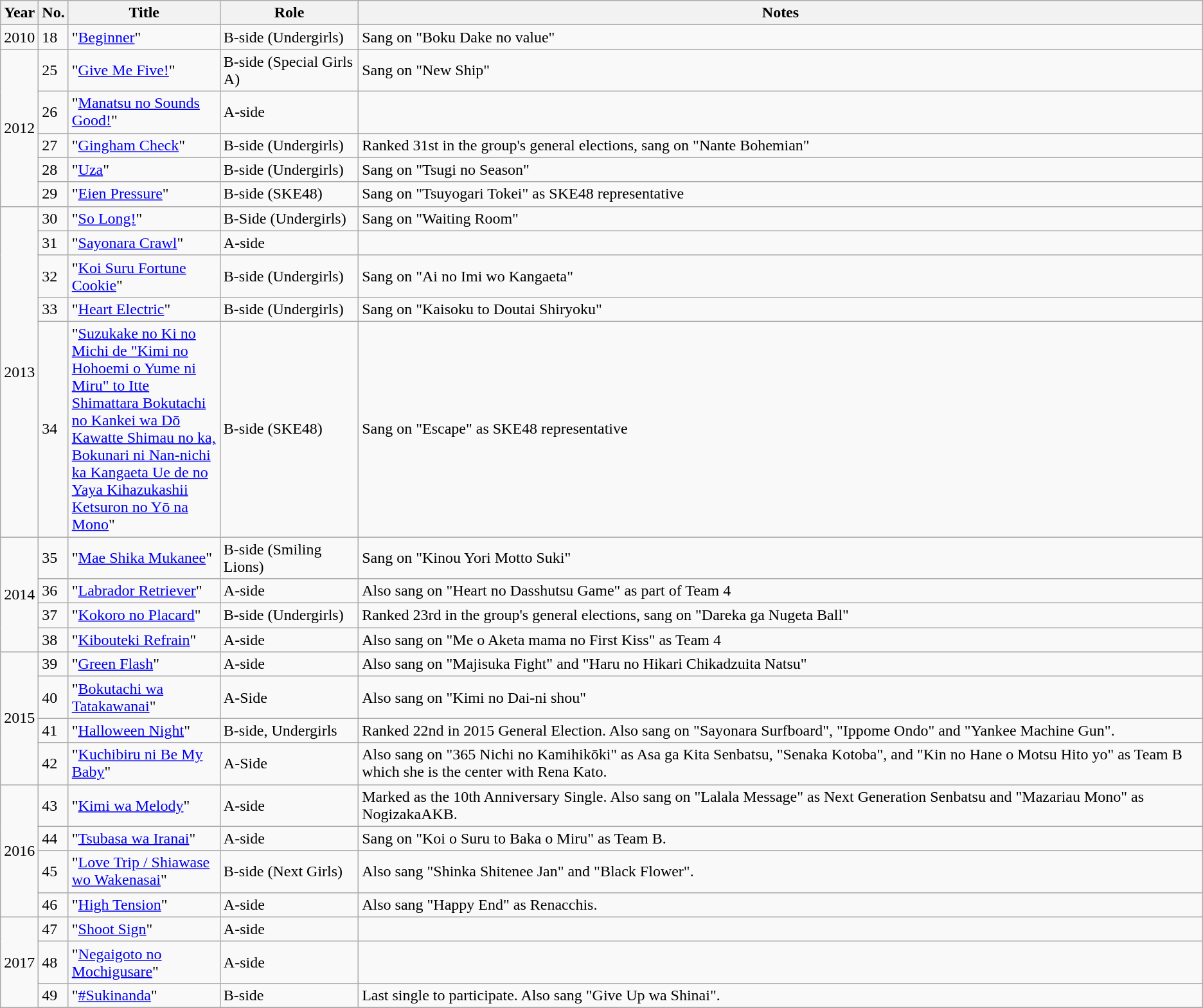<table class="wikitable sortable">
<tr>
<th>Year</th>
<th data-sort-type="number">No. </th>
<th style="width:150px;">Title </th>
<th>Role </th>
<th class="unsortable">Notes </th>
</tr>
<tr>
<td rowspan="1">2010</td>
<td>18</td>
<td>"<a href='#'>Beginner</a>"</td>
<td>B-side (Undergirls)</td>
<td>Sang on "Boku Dake no value"</td>
</tr>
<tr>
<td rowspan="5">2012</td>
<td>25</td>
<td>"<a href='#'>Give Me Five!</a>"</td>
<td>B-side (Special Girls A)</td>
<td>Sang on "New Ship"</td>
</tr>
<tr>
<td>26</td>
<td>"<a href='#'>Manatsu no Sounds Good!</a>"</td>
<td>A-side</td>
<td></td>
</tr>
<tr>
<td>27</td>
<td>"<a href='#'>Gingham Check</a>"</td>
<td>B-side (Undergirls)</td>
<td>Ranked 31st in the group's general elections, sang on "Nante Bohemian"</td>
</tr>
<tr>
<td>28</td>
<td>"<a href='#'>Uza</a>"</td>
<td>B-side (Undergirls)</td>
<td>Sang on "Tsugi no Season"</td>
</tr>
<tr>
<td>29</td>
<td>"<a href='#'>Eien Pressure</a>"</td>
<td>B-side (SKE48)</td>
<td>Sang on "Tsuyogari Tokei" as SKE48 representative</td>
</tr>
<tr>
<td rowspan="5">2013</td>
<td>30</td>
<td>"<a href='#'>So Long!</a>"</td>
<td>B-Side (Undergirls)</td>
<td>Sang on "Waiting Room"</td>
</tr>
<tr>
<td>31</td>
<td>"<a href='#'>Sayonara Crawl</a>"</td>
<td>A-side</td>
<td></td>
</tr>
<tr>
<td>32</td>
<td>"<a href='#'>Koi Suru Fortune Cookie</a>"</td>
<td>B-side (Undergirls)</td>
<td>Sang on "Ai no Imi wo Kangaeta"</td>
</tr>
<tr>
<td>33</td>
<td>"<a href='#'>Heart Electric</a>"</td>
<td>B-side (Undergirls)</td>
<td>Sang on "Kaisoku to Doutai Shiryoku"</td>
</tr>
<tr>
<td>34</td>
<td>"<a href='#'>Suzukake no Ki no Michi de "Kimi no Hohoemi o Yume ni Miru" to Itte Shimattara Bokutachi no Kankei wa Dō Kawatte Shimau no ka, Bokunari ni Nan-nichi ka Kangaeta Ue de no Yaya Kihazukashii Ketsuron no Yō na Mono</a>"</td>
<td>B-side (SKE48)</td>
<td>Sang on "Escape" as SKE48 representative</td>
</tr>
<tr>
<td rowspan="4">2014</td>
<td>35</td>
<td>"<a href='#'>Mae Shika Mukanee</a>"</td>
<td>B-side (Smiling Lions)</td>
<td>Sang on "Kinou Yori Motto Suki"</td>
</tr>
<tr>
<td>36</td>
<td>"<a href='#'>Labrador Retriever</a>"</td>
<td>A-side</td>
<td>Also sang on "Heart no Dasshutsu Game" as part of Team 4</td>
</tr>
<tr>
<td>37</td>
<td>"<a href='#'>Kokoro no Placard</a>"</td>
<td>B-side (Undergirls)</td>
<td>Ranked 23rd in the group's general elections, sang on "Dareka ga Nugeta Ball"</td>
</tr>
<tr>
<td>38</td>
<td>"<a href='#'>Kibouteki Refrain</a>"</td>
<td>A-side</td>
<td>Also sang on "Me o Aketa mama no First Kiss" as Team 4</td>
</tr>
<tr>
<td rowspan="4">2015</td>
<td>39</td>
<td>"<a href='#'>Green Flash</a>"</td>
<td>A-side</td>
<td>Also sang on "Majisuka Fight" and "Haru no Hikari Chikadzuita Natsu"</td>
</tr>
<tr>
<td>40</td>
<td>"<a href='#'>Bokutachi wa Tatakawanai</a>"</td>
<td>A-Side</td>
<td>Also sang on "Kimi no Dai-ni shou"</td>
</tr>
<tr>
<td>41</td>
<td>"<a href='#'>Halloween Night</a>"</td>
<td>B-side, Undergirls</td>
<td>Ranked 22nd in 2015 General Election. Also sang on "Sayonara Surfboard", "Ippome Ondo" and "Yankee Machine Gun".</td>
</tr>
<tr>
<td>42</td>
<td>"<a href='#'>Kuchibiru ni Be My Baby</a>"</td>
<td>A-Side</td>
<td>Also sang on "365 Nichi no Kamihikōki" as Asa ga Kita Senbatsu, "Senaka Kotoba", and "Kin no Hane o Motsu Hito yo" as Team B which she is the center with Rena Kato.</td>
</tr>
<tr>
<td rowspan="4">2016</td>
<td>43</td>
<td>"<a href='#'>Kimi wa Melody</a>"</td>
<td>A-side</td>
<td>Marked as the 10th Anniversary Single. Also sang on "Lalala Message" as Next Generation Senbatsu and "Mazariau Mono" as NogizakaAKB.</td>
</tr>
<tr>
<td>44</td>
<td>"<a href='#'>Tsubasa wa Iranai</a>"</td>
<td>A-side</td>
<td>Sang on "Koi o Suru to Baka o Miru" as Team B.</td>
</tr>
<tr>
<td>45</td>
<td>"<a href='#'>Love Trip / Shiawase wo Wakenasai</a>"</td>
<td>B-side (Next Girls)</td>
<td>Also sang "Shinka Shitenee Jan"  and "Black Flower".</td>
</tr>
<tr>
<td>46</td>
<td>"<a href='#'>High Tension</a>"</td>
<td>A-side</td>
<td>Also sang "Happy End" as Renacchis.</td>
</tr>
<tr>
<td rowspan="4">2017</td>
<td>47</td>
<td>"<a href='#'>Shoot Sign</a>"</td>
<td>A-side</td>
<td></td>
</tr>
<tr>
<td>48</td>
<td>"<a href='#'>Negaigoto no Mochigusare</a>"</td>
<td>A-side</td>
<td></td>
</tr>
<tr>
<td>49</td>
<td>"<a href='#'>#Sukinanda</a>"</td>
<td>B-side</td>
<td>Last single to participate. Also sang "Give Up wa Shinai".</td>
</tr>
<tr>
</tr>
</table>
